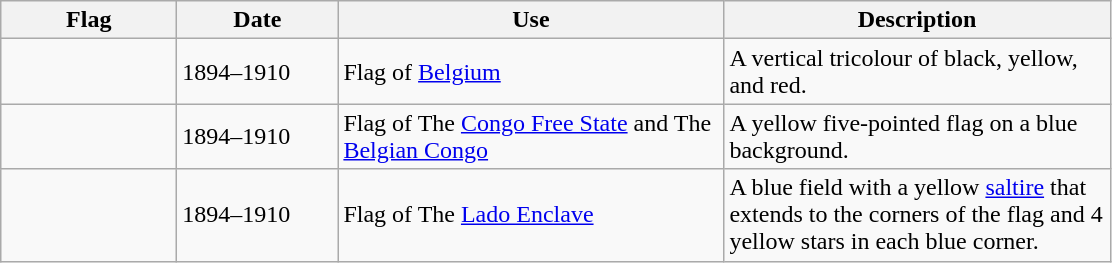<table class="wikitable">
<tr>
<th style="width:110px;">Flag</th>
<th style="width:100px;">Date</th>
<th style="width:250px;">Use</th>
<th style="width:250px;">Description</th>
</tr>
<tr>
<td></td>
<td>1894–1910</td>
<td>Flag of <a href='#'>Belgium</a></td>
<td>A vertical tricolour of black, yellow, and red.</td>
</tr>
<tr>
<td></td>
<td>1894–1910</td>
<td>Flag of The <a href='#'>Congo Free State</a> and The <a href='#'>Belgian Congo</a></td>
<td>A yellow five-pointed flag on a blue background.</td>
</tr>
<tr>
<td></td>
<td>1894–1910</td>
<td>Flag of The <a href='#'>Lado Enclave</a></td>
<td>A blue field with a yellow <a href='#'>saltire</a> that extends to the corners of the flag and 4 yellow stars in each blue corner.</td>
</tr>
</table>
